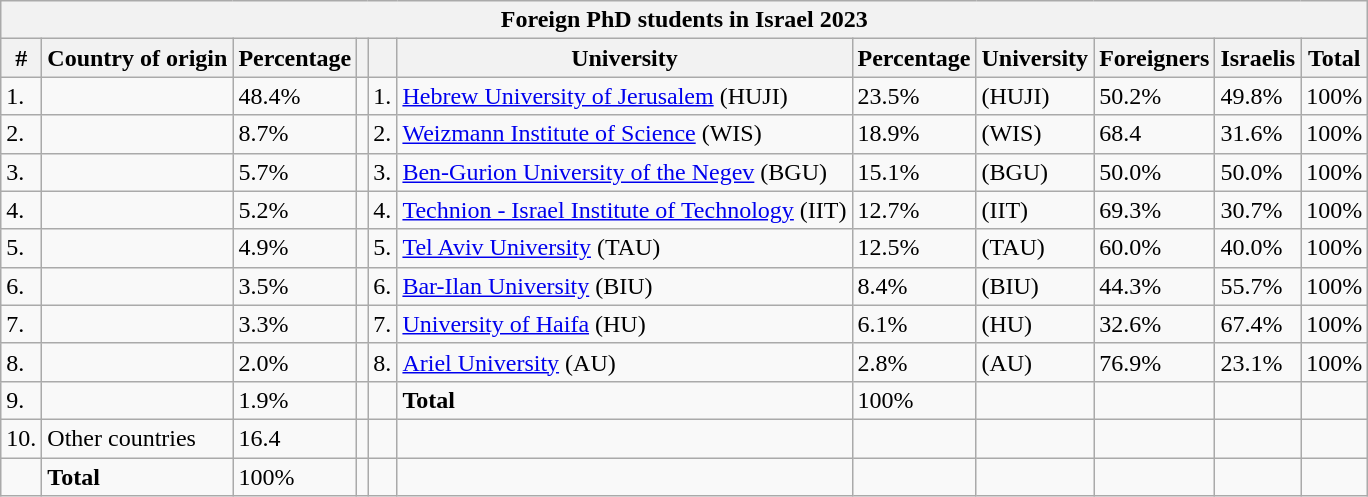<table class="wikitable mw-collapsible mw-collapsed">
<tr>
<th colspan="11">Foreign PhD students in Israel 2023</th>
</tr>
<tr>
<th>#</th>
<th>Country of origin</th>
<th>Percentage</th>
<th></th>
<th></th>
<th>University</th>
<th>Percentage</th>
<th>University</th>
<th>Foreigners</th>
<th>Israelis</th>
<th>Total</th>
</tr>
<tr>
<td>1.</td>
<td></td>
<td>48.4%</td>
<td></td>
<td>1.</td>
<td><a href='#'>Hebrew University of Jerusalem</a> (HUJI)</td>
<td>23.5%</td>
<td>(HUJI)</td>
<td>50.2%</td>
<td>49.8%</td>
<td>100%</td>
</tr>
<tr>
<td>2.</td>
<td></td>
<td>8.7%</td>
<td></td>
<td>2.</td>
<td><a href='#'>Weizmann Institute of Science</a> (WIS)</td>
<td>18.9%</td>
<td>(WIS)</td>
<td>68.4</td>
<td>31.6%</td>
<td>100%</td>
</tr>
<tr>
<td>3.</td>
<td></td>
<td>5.7%</td>
<td></td>
<td>3.</td>
<td><a href='#'>Ben-Gurion University of the Negev</a> (BGU)</td>
<td>15.1%</td>
<td>(BGU)</td>
<td>50.0%</td>
<td>50.0%</td>
<td>100%</td>
</tr>
<tr>
<td>4.</td>
<td></td>
<td>5.2%</td>
<td></td>
<td>4.</td>
<td><a href='#'>Technion - Israel Institute of Technology</a> (IIT)</td>
<td>12.7%</td>
<td>(IIT)</td>
<td>69.3%</td>
<td>30.7%</td>
<td>100%</td>
</tr>
<tr>
<td>5.</td>
<td></td>
<td>4.9%</td>
<td></td>
<td>5.</td>
<td><a href='#'>Tel Aviv University</a> (TAU)</td>
<td>12.5%</td>
<td>(TAU)</td>
<td>60.0%</td>
<td>40.0%</td>
<td>100%</td>
</tr>
<tr>
<td>6.</td>
<td></td>
<td>3.5%</td>
<td></td>
<td>6.</td>
<td><a href='#'>Bar-Ilan University</a> (BIU)</td>
<td>8.4%</td>
<td>(BIU)</td>
<td>44.3%</td>
<td>55.7%</td>
<td>100%</td>
</tr>
<tr>
<td>7.</td>
<td></td>
<td>3.3%</td>
<td></td>
<td>7.</td>
<td><a href='#'>University of Haifa</a> (HU)</td>
<td>6.1%</td>
<td>(HU)</td>
<td>32.6%</td>
<td>67.4%</td>
<td>100%</td>
</tr>
<tr>
<td>8.</td>
<td></td>
<td>2.0%</td>
<td></td>
<td>8.</td>
<td><a href='#'>Ariel University</a> (AU)</td>
<td>2.8%</td>
<td>(AU)</td>
<td>76.9%</td>
<td>23.1%</td>
<td>100%</td>
</tr>
<tr>
<td>9.</td>
<td></td>
<td>1.9%</td>
<td></td>
<td></td>
<td><strong>Total</strong></td>
<td>100%</td>
<td></td>
<td></td>
<td></td>
<td></td>
</tr>
<tr>
<td>10.</td>
<td>Other countries</td>
<td>16.4</td>
<td></td>
<td></td>
<td></td>
<td></td>
<td></td>
<td></td>
<td></td>
<td></td>
</tr>
<tr>
<td></td>
<td><strong>Total</strong></td>
<td>100%</td>
<td></td>
<td></td>
<td></td>
<td></td>
<td></td>
<td></td>
<td></td>
<td></td>
</tr>
</table>
